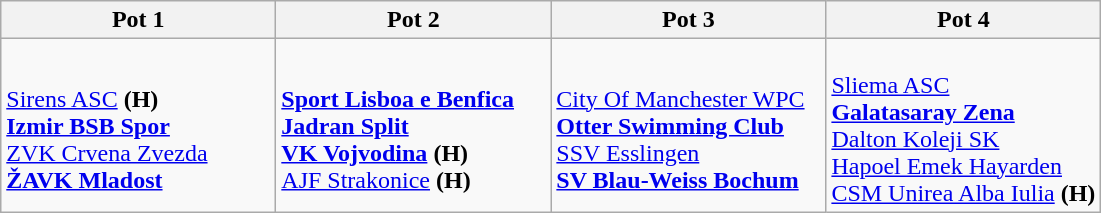<table class="wikitable collapsible">
<tr>
<th width=25%>Pot 1</th>
<th width=25%>Pot 2</th>
<th width=25%>Pot 3</th>
<th width=25%>Pot 4</th>
</tr>
<tr>
<td><br> <a href='#'>Sirens ASC</a> <strong>(H)</strong><br>
 <strong><a href='#'>Izmir BSB Spor</a></strong><br>
 <a href='#'>ZVK Crvena Zvezda</a><br>
 <strong><a href='#'>ŽAVK Mladost</a></strong></td>
<td><br> <strong><a href='#'>Sport Lisboa e Benfica</a></strong><br>
 <strong><a href='#'>Jadran Split</a></strong><br>
 <strong><a href='#'>VK Vojvodina</a></strong> <strong>(H)</strong><br>
 <a href='#'>AJF Strakonice</a> <strong>(H)</strong></td>
<td><br> <a href='#'>City Of Manchester WPC</a> <br>
 <strong><a href='#'>Otter Swimming Club</a></strong> <br>
 <a href='#'>SSV Esslingen</a><br>
 <strong><a href='#'>SV Blau-Weiss Bochum</a></strong></td>
<td><br> <a href='#'>Sliema ASC</a><br>
 <strong><a href='#'>Galatasaray Zena</a></strong> <br>
 <a href='#'>Dalton Koleji SK</a><br>
 <a href='#'>Hapoel Emek Hayarden</a><br>
 <a href='#'>CSM Unirea Alba Iulia</a> <strong>(H)</strong></td>
</tr>
</table>
